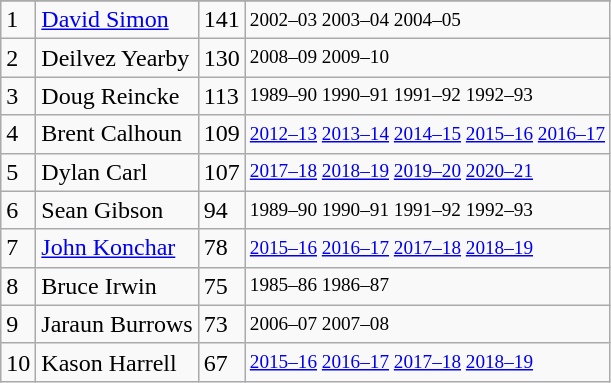<table class="wikitable">
<tr>
</tr>
<tr>
<td>1</td>
<td><a href='#'>David Simon</a></td>
<td>141</td>
<td style="font-size:80%;">2002–03 2003–04 2004–05</td>
</tr>
<tr>
<td>2</td>
<td>Deilvez Yearby</td>
<td>130</td>
<td style="font-size:80%;">2008–09 2009–10</td>
</tr>
<tr>
<td>3</td>
<td>Doug Reincke</td>
<td>113</td>
<td style="font-size:80%;">1989–90 1990–91 1991–92 1992–93</td>
</tr>
<tr>
<td>4</td>
<td>Brent Calhoun</td>
<td>109</td>
<td style="font-size:80%;"><a href='#'>2012–13</a> <a href='#'>2013–14</a> <a href='#'>2014–15</a> <a href='#'>2015–16</a> <a href='#'>2016–17</a></td>
</tr>
<tr>
<td>5</td>
<td>Dylan Carl</td>
<td>107</td>
<td style="font-size:80%;"><a href='#'>2017–18</a> <a href='#'>2018–19</a> <a href='#'>2019–20</a> <a href='#'>2020–21</a></td>
</tr>
<tr>
<td>6</td>
<td>Sean Gibson</td>
<td>94</td>
<td style="font-size:80%;">1989–90 1990–91 1991–92 1992–93</td>
</tr>
<tr>
<td>7</td>
<td><a href='#'>John Konchar</a></td>
<td>78</td>
<td style="font-size:80%;"><a href='#'>2015–16</a> <a href='#'>2016–17</a> <a href='#'>2017–18</a> <a href='#'>2018–19</a></td>
</tr>
<tr>
<td>8</td>
<td>Bruce Irwin</td>
<td>75</td>
<td style="font-size:80%;">1985–86 1986–87</td>
</tr>
<tr>
<td>9</td>
<td>Jaraun Burrows</td>
<td>73</td>
<td style="font-size:80%;">2006–07 2007–08</td>
</tr>
<tr>
<td>10</td>
<td>Kason Harrell</td>
<td>67</td>
<td style="font-size:80%;"><a href='#'>2015–16</a> <a href='#'>2016–17</a> <a href='#'>2017–18</a> <a href='#'>2018–19</a></td>
</tr>
</table>
